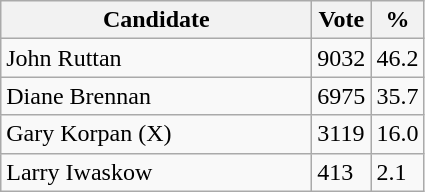<table class="wikitable">
<tr>
<th bgcolor="#DDDDFF" width="200px">Candidate</th>
<th bgcolor="#DDDDFF">Vote</th>
<th bgcolor="#DDDDFF">%</th>
</tr>
<tr>
<td>John Ruttan</td>
<td>9032</td>
<td>46.2</td>
</tr>
<tr>
<td>Diane Brennan</td>
<td>6975</td>
<td>35.7</td>
</tr>
<tr>
<td>Gary Korpan (X)</td>
<td>3119</td>
<td>16.0</td>
</tr>
<tr>
<td>Larry Iwaskow</td>
<td>413</td>
<td>2.1</td>
</tr>
</table>
